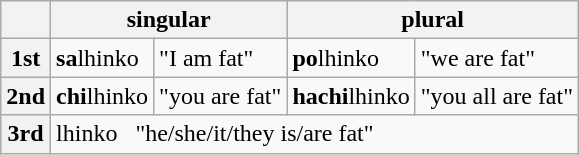<table class="wikitable" style="text-align: left">
<tr>
<th></th>
<th colspan="2">singular</th>
<th colspan="2">plural</th>
</tr>
<tr>
<th>1st</th>
<td><strong>sa</strong>lhinko</td>
<td>"I am fat"</td>
<td><strong>po</strong>lhinko</td>
<td>"we are fat"</td>
</tr>
<tr>
<th>2nd</th>
<td><strong>chi</strong>lhinko</td>
<td>"you are fat"</td>
<td><strong>hachi</strong>lhinko</td>
<td>"you all are fat"</td>
</tr>
<tr>
<th>3rd</th>
<td colspan="4">lhinko   "he/she/it/they is/are fat"</td>
</tr>
</table>
